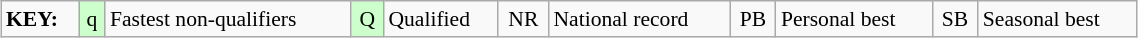<table class="wikitable" style="margin:0.5em auto; font-size:90%;position:relative;" width=60%>
<tr>
<td><strong>KEY:</strong></td>
<td bgcolor=ccffcc align=center>q</td>
<td>Fastest non-qualifiers</td>
<td bgcolor=ccffcc align=center>Q</td>
<td>Qualified</td>
<td align=center>NR</td>
<td>National record</td>
<td align=center>PB</td>
<td>Personal best</td>
<td align=center>SB</td>
<td>Seasonal best</td>
</tr>
</table>
